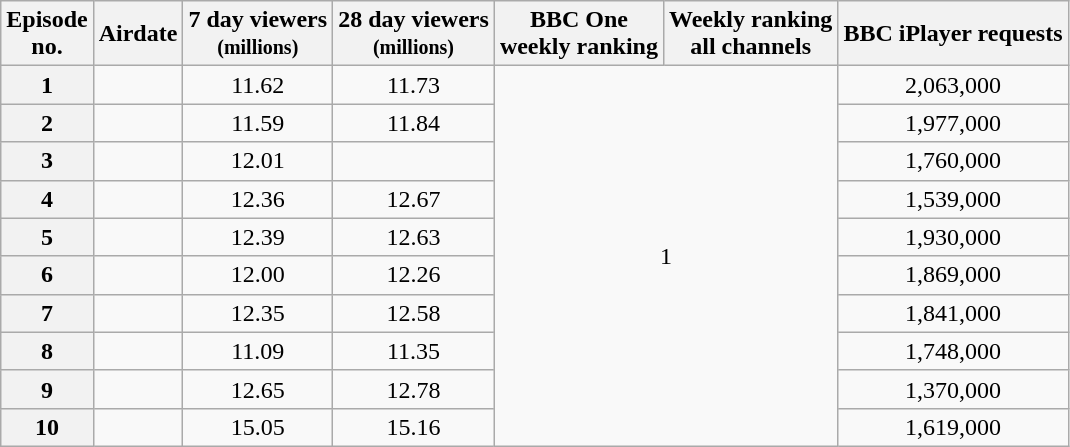<table class="wikitable" style="text-align:center;">
<tr>
<th scope="col">Episode<br>no.</th>
<th scope="col">Airdate</th>
<th scope="col">7 day viewers<br><small>(millions)</small></th>
<th scope="col">28 day viewers<br><small>(millions)</small></th>
<th scope="col">BBC One<br>weekly ranking</th>
<th scope="col">Weekly ranking<br>all channels</th>
<th scope="col">BBC iPlayer requests</th>
</tr>
<tr>
<th scope="row">1</th>
<td></td>
<td>11.62</td>
<td>11.73</td>
<td colspan="2" rowspan="10">1</td>
<td>2,063,000</td>
</tr>
<tr>
<th scope="row">2</th>
<td></td>
<td>11.59</td>
<td>11.84</td>
<td>1,977,000</td>
</tr>
<tr>
<th scope="row">3</th>
<td></td>
<td>12.01</td>
<td></td>
<td>1,760,000</td>
</tr>
<tr>
<th scope="row">4</th>
<td></td>
<td>12.36</td>
<td>12.67</td>
<td>1,539,000</td>
</tr>
<tr>
<th scope="row">5</th>
<td></td>
<td>12.39</td>
<td>12.63</td>
<td>1,930,000</td>
</tr>
<tr>
<th scope="row">6</th>
<td></td>
<td>12.00</td>
<td>12.26</td>
<td>1,869,000</td>
</tr>
<tr>
<th scope="row">7</th>
<td></td>
<td>12.35</td>
<td>12.58</td>
<td>1,841,000</td>
</tr>
<tr>
<th scope="row">8</th>
<td></td>
<td>11.09</td>
<td>11.35</td>
<td>1,748,000</td>
</tr>
<tr>
<th scope="row">9</th>
<td></td>
<td>12.65</td>
<td>12.78</td>
<td>1,370,000</td>
</tr>
<tr>
<th scope="row">10</th>
<td></td>
<td>15.05</td>
<td>15.16</td>
<td>1,619,000</td>
</tr>
</table>
